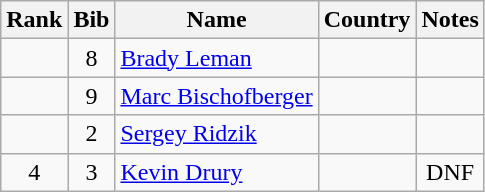<table class="wikitable" style="text-align:center;">
<tr>
<th>Rank</th>
<th>Bib</th>
<th>Name</th>
<th>Country</th>
<th>Notes</th>
</tr>
<tr>
<td></td>
<td>8</td>
<td align=left><a href='#'>Brady Leman</a></td>
<td align="left"></td>
<td></td>
</tr>
<tr>
<td></td>
<td>9</td>
<td align=left><a href='#'>Marc Bischofberger</a></td>
<td align="left"></td>
<td></td>
</tr>
<tr>
<td></td>
<td>2</td>
<td align=left><a href='#'>Sergey Ridzik</a></td>
<td align="left"></td>
<td></td>
</tr>
<tr>
<td>4</td>
<td>3</td>
<td align=left><a href='#'>Kevin Drury</a></td>
<td align="left"></td>
<td>DNF</td>
</tr>
</table>
